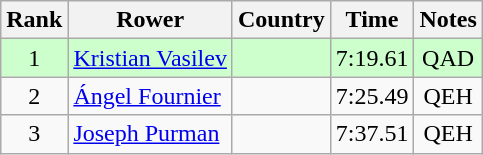<table class="wikitable" style="text-align:center">
<tr>
<th>Rank</th>
<th>Rower</th>
<th>Country</th>
<th>Time</th>
<th>Notes</th>
</tr>
<tr bgcolor=ccffcc>
<td>1</td>
<td align="left"><a href='#'>Kristian Vasilev</a></td>
<td align="left"></td>
<td>7:19.61</td>
<td>QAD</td>
</tr>
<tr>
<td>2</td>
<td align="left"><a href='#'>Ángel Fournier</a></td>
<td align="left"></td>
<td>7:25.49</td>
<td>QEH</td>
</tr>
<tr>
<td>3</td>
<td align="left"><a href='#'>Joseph Purman</a></td>
<td align="left"></td>
<td>7:37.51</td>
<td>QEH</td>
</tr>
</table>
